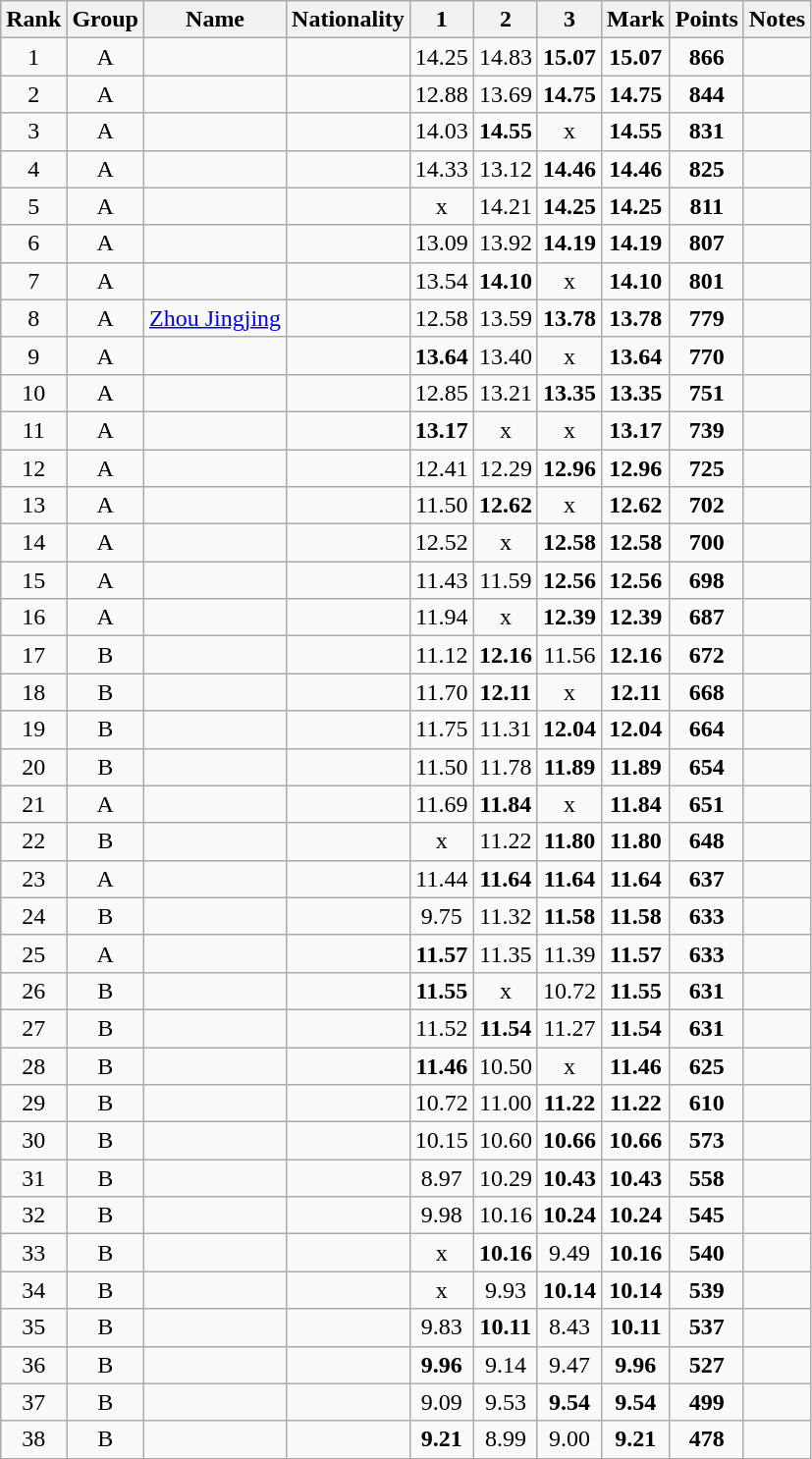<table class="wikitable sortable" style="text-align:center">
<tr>
<th>Rank</th>
<th>Group</th>
<th>Name</th>
<th>Nationality</th>
<th>1</th>
<th>2</th>
<th>3</th>
<th>Mark</th>
<th>Points</th>
<th>Notes</th>
</tr>
<tr>
<td>1</td>
<td>A</td>
<td align=left></td>
<td align=left></td>
<td>14.25</td>
<td>14.83</td>
<td><strong>15.07</strong></td>
<td><strong>15.07</strong></td>
<td><strong>866</strong></td>
<td></td>
</tr>
<tr>
<td>2</td>
<td>A</td>
<td align=left></td>
<td align=left></td>
<td>12.88</td>
<td>13.69</td>
<td><strong>14.75</strong></td>
<td><strong>14.75</strong></td>
<td><strong>844</strong></td>
<td></td>
</tr>
<tr>
<td>3</td>
<td>A</td>
<td align=left></td>
<td align=left></td>
<td>14.03</td>
<td><strong>14.55</strong></td>
<td>x</td>
<td><strong>14.55</strong></td>
<td><strong>831</strong></td>
<td></td>
</tr>
<tr>
<td>4</td>
<td>A</td>
<td align=left></td>
<td align=left></td>
<td>14.33</td>
<td>13.12</td>
<td><strong>14.46</strong></td>
<td><strong>14.46</strong></td>
<td><strong>825</strong></td>
<td></td>
</tr>
<tr>
<td>5</td>
<td>A</td>
<td align=left></td>
<td align=left></td>
<td>x</td>
<td>14.21</td>
<td><strong>14.25</strong></td>
<td><strong>14.25</strong></td>
<td><strong>811</strong></td>
<td></td>
</tr>
<tr>
<td>6</td>
<td>A</td>
<td align=left></td>
<td align=left></td>
<td>13.09</td>
<td>13.92</td>
<td><strong>14.19</strong></td>
<td><strong>14.19</strong></td>
<td><strong>807</strong></td>
<td></td>
</tr>
<tr>
<td>7</td>
<td>A</td>
<td align=left></td>
<td align=left></td>
<td>13.54</td>
<td><strong>14.10</strong></td>
<td>x</td>
<td><strong>14.10</strong></td>
<td><strong>801</strong></td>
<td></td>
</tr>
<tr>
<td>8</td>
<td>A</td>
<td align=left><a href='#'>Zhou Jingjing</a></td>
<td align=left></td>
<td>12.58</td>
<td>13.59</td>
<td><strong>13.78</strong></td>
<td><strong>13.78</strong></td>
<td><strong>779</strong></td>
<td></td>
</tr>
<tr>
<td>9</td>
<td>A</td>
<td align=left></td>
<td align=left></td>
<td><strong>13.64</strong></td>
<td>13.40</td>
<td>x</td>
<td><strong>13.64</strong></td>
<td><strong>770</strong></td>
<td></td>
</tr>
<tr>
<td>10</td>
<td>A</td>
<td align=left></td>
<td align=left></td>
<td>12.85</td>
<td>13.21</td>
<td><strong>13.35</strong></td>
<td><strong>13.35</strong></td>
<td><strong>751</strong></td>
<td></td>
</tr>
<tr>
<td>11</td>
<td>A</td>
<td align=left></td>
<td align=left></td>
<td><strong>13.17</strong></td>
<td>x</td>
<td>x</td>
<td><strong>13.17</strong></td>
<td><strong>739</strong></td>
<td></td>
</tr>
<tr>
<td>12</td>
<td>A</td>
<td align=left></td>
<td align=left></td>
<td>12.41</td>
<td>12.29</td>
<td><strong>12.96</strong></td>
<td><strong>12.96</strong></td>
<td><strong>725</strong></td>
<td></td>
</tr>
<tr>
<td>13</td>
<td>A</td>
<td align=left></td>
<td align=left></td>
<td>11.50</td>
<td><strong>12.62</strong></td>
<td>x</td>
<td><strong>12.62</strong></td>
<td><strong>702</strong></td>
<td></td>
</tr>
<tr>
<td>14</td>
<td>A</td>
<td align=left></td>
<td align=left></td>
<td>12.52</td>
<td>x</td>
<td><strong>12.58</strong></td>
<td><strong>12.58</strong></td>
<td><strong>700</strong></td>
<td></td>
</tr>
<tr>
<td>15</td>
<td>A</td>
<td align=left></td>
<td align=left></td>
<td>11.43</td>
<td>11.59</td>
<td><strong>12.56</strong></td>
<td><strong>12.56</strong></td>
<td><strong>698</strong></td>
<td></td>
</tr>
<tr>
<td>16</td>
<td>A</td>
<td align=left></td>
<td align=left></td>
<td>11.94</td>
<td>x</td>
<td><strong>12.39</strong></td>
<td><strong>12.39</strong></td>
<td><strong>687</strong></td>
<td></td>
</tr>
<tr>
<td>17</td>
<td>B</td>
<td align=left></td>
<td align=left></td>
<td>11.12</td>
<td><strong>12.16</strong></td>
<td>11.56</td>
<td><strong>12.16</strong></td>
<td><strong>672</strong></td>
<td></td>
</tr>
<tr>
<td>18</td>
<td>B</td>
<td align=left></td>
<td align=left></td>
<td>11.70</td>
<td><strong>12.11</strong></td>
<td>x</td>
<td><strong>12.11</strong></td>
<td><strong>668</strong></td>
<td></td>
</tr>
<tr>
<td>19</td>
<td>B</td>
<td align=left></td>
<td align=left></td>
<td>11.75</td>
<td>11.31</td>
<td><strong>12.04</strong></td>
<td><strong>12.04</strong></td>
<td><strong>664</strong></td>
<td></td>
</tr>
<tr>
<td>20</td>
<td>B</td>
<td align=left></td>
<td align=left></td>
<td>11.50</td>
<td>11.78</td>
<td><strong>11.89</strong></td>
<td><strong>11.89</strong></td>
<td><strong>654</strong></td>
<td></td>
</tr>
<tr>
<td>21</td>
<td>A</td>
<td align=left></td>
<td align=left></td>
<td>11.69</td>
<td><strong>11.84</strong></td>
<td>x</td>
<td><strong>11.84</strong></td>
<td><strong>651</strong></td>
<td></td>
</tr>
<tr>
<td>22</td>
<td>B</td>
<td align=left></td>
<td align=left></td>
<td>x</td>
<td>11.22</td>
<td><strong>11.80</strong></td>
<td><strong>11.80</strong></td>
<td><strong>648</strong></td>
<td></td>
</tr>
<tr>
<td>23</td>
<td>A</td>
<td align=left></td>
<td align=left></td>
<td>11.44</td>
<td><strong>11.64</strong></td>
<td><strong>11.64</strong></td>
<td><strong>11.64</strong></td>
<td><strong>637</strong></td>
<td></td>
</tr>
<tr>
<td>24</td>
<td>B</td>
<td align=left></td>
<td align=left></td>
<td>9.75</td>
<td>11.32</td>
<td><strong>11.58</strong></td>
<td><strong>11.58</strong></td>
<td><strong>633</strong></td>
<td></td>
</tr>
<tr>
<td>25</td>
<td>A</td>
<td align=left></td>
<td align=left></td>
<td><strong>11.57</strong></td>
<td>11.35</td>
<td>11.39</td>
<td><strong>11.57</strong></td>
<td><strong>633</strong></td>
<td></td>
</tr>
<tr>
<td>26</td>
<td>B</td>
<td align=left></td>
<td align=left></td>
<td><strong>11.55</strong></td>
<td>x</td>
<td>10.72</td>
<td><strong>11.55</strong></td>
<td><strong>631</strong></td>
<td></td>
</tr>
<tr>
<td>27</td>
<td>B</td>
<td align=left></td>
<td align=left></td>
<td>11.52</td>
<td><strong>11.54</strong></td>
<td>11.27</td>
<td><strong>11.54</strong></td>
<td><strong>631</strong></td>
<td></td>
</tr>
<tr>
<td>28</td>
<td>B</td>
<td align=left></td>
<td align=left></td>
<td><strong>11.46</strong></td>
<td>10.50</td>
<td>x</td>
<td><strong>11.46</strong></td>
<td><strong>625</strong></td>
<td></td>
</tr>
<tr>
<td>29</td>
<td>B</td>
<td align=left></td>
<td align=left></td>
<td>10.72</td>
<td>11.00</td>
<td><strong>11.22</strong></td>
<td><strong>11.22</strong></td>
<td><strong>610</strong></td>
<td></td>
</tr>
<tr>
<td>30</td>
<td>B</td>
<td align=left></td>
<td align=left></td>
<td>10.15</td>
<td>10.60</td>
<td><strong>10.66</strong></td>
<td><strong>10.66</strong></td>
<td><strong>573</strong></td>
<td></td>
</tr>
<tr>
<td>31</td>
<td>B</td>
<td align=left></td>
<td align=left></td>
<td>8.97</td>
<td>10.29</td>
<td><strong>10.43</strong></td>
<td><strong>10.43</strong></td>
<td><strong>558</strong></td>
<td></td>
</tr>
<tr>
<td>32</td>
<td>B</td>
<td align=left></td>
<td align=left></td>
<td>9.98</td>
<td>10.16</td>
<td><strong>10.24</strong></td>
<td><strong>10.24</strong></td>
<td><strong>545</strong></td>
<td></td>
</tr>
<tr>
<td>33</td>
<td>B</td>
<td align=left></td>
<td align=left></td>
<td>x</td>
<td><strong>10.16</strong></td>
<td>9.49</td>
<td><strong>10.16</strong></td>
<td><strong>540</strong></td>
<td></td>
</tr>
<tr>
<td>34</td>
<td>B</td>
<td align=left></td>
<td align=left></td>
<td>x</td>
<td>9.93</td>
<td><strong>10.14</strong></td>
<td><strong>10.14</strong></td>
<td><strong>539</strong></td>
<td></td>
</tr>
<tr>
<td>35</td>
<td>B</td>
<td align=left></td>
<td align=left></td>
<td>9.83</td>
<td><strong>10.11</strong></td>
<td>8.43</td>
<td><strong>10.11</strong></td>
<td><strong>537</strong></td>
<td></td>
</tr>
<tr>
<td>36</td>
<td>B</td>
<td align=left></td>
<td align=left></td>
<td><strong>9.96</strong></td>
<td>9.14</td>
<td>9.47</td>
<td><strong>9.96</strong></td>
<td><strong>527</strong></td>
<td></td>
</tr>
<tr>
<td>37</td>
<td>B</td>
<td align=left></td>
<td align=left></td>
<td>9.09</td>
<td>9.53</td>
<td><strong>9.54</strong></td>
<td><strong>9.54</strong></td>
<td><strong>499</strong></td>
<td></td>
</tr>
<tr>
<td>38</td>
<td>B</td>
<td align=left></td>
<td align=left></td>
<td><strong>9.21</strong></td>
<td>8.99</td>
<td>9.00</td>
<td><strong>9.21</strong></td>
<td><strong>478</strong></td>
<td></td>
</tr>
</table>
